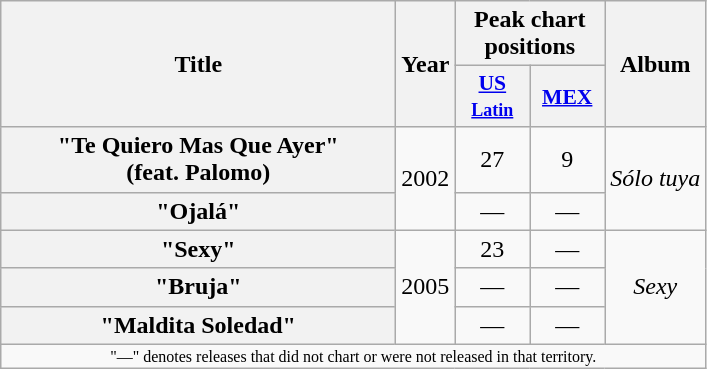<table class="wikitable plainrowheaders" style="text-align:center;" border="1">
<tr>
<th scope="col" rowspan="2" style="width:16em;">Title</th>
<th scope="col" rowspan="2">Year</th>
<th scope="col" colspan="2">Peak chart positions</th>
<th scope="col" rowspan="2">Album</th>
</tr>
<tr>
<th scope="col" style="width:3em;font-size:90%;"><a href='#'>US<br><small>Latin</small></a></th>
<th scope="col" style="width:3em;font-size:90%;"><a href='#'>MEX</a></th>
</tr>
<tr>
<th scope="row">"Te Quiero Mas Que Ayer" <br><span>(feat. Palomo)</span></th>
<td rowspan="2">2002</td>
<td>27</td>
<td>9</td>
<td rowspan="2"><em>Sólo tuya</em></td>
</tr>
<tr>
<th scope="row">"Ojalá"</th>
<td>—</td>
<td>—</td>
</tr>
<tr>
<th scope="row">"Sexy"</th>
<td rowspan="3">2005</td>
<td>23</td>
<td>—</td>
<td rowspan="3"><em>Sexy</em></td>
</tr>
<tr>
<th scope="row">"Bruja"</th>
<td>—</td>
<td>—</td>
</tr>
<tr>
<th scope="row">"Maldita Soledad"</th>
<td>—</td>
<td>—</td>
</tr>
<tr>
<td align="center" colspan="15" style="font-size:8pt">"—" denotes releases that did not chart or were not released in that territory.</td>
</tr>
</table>
